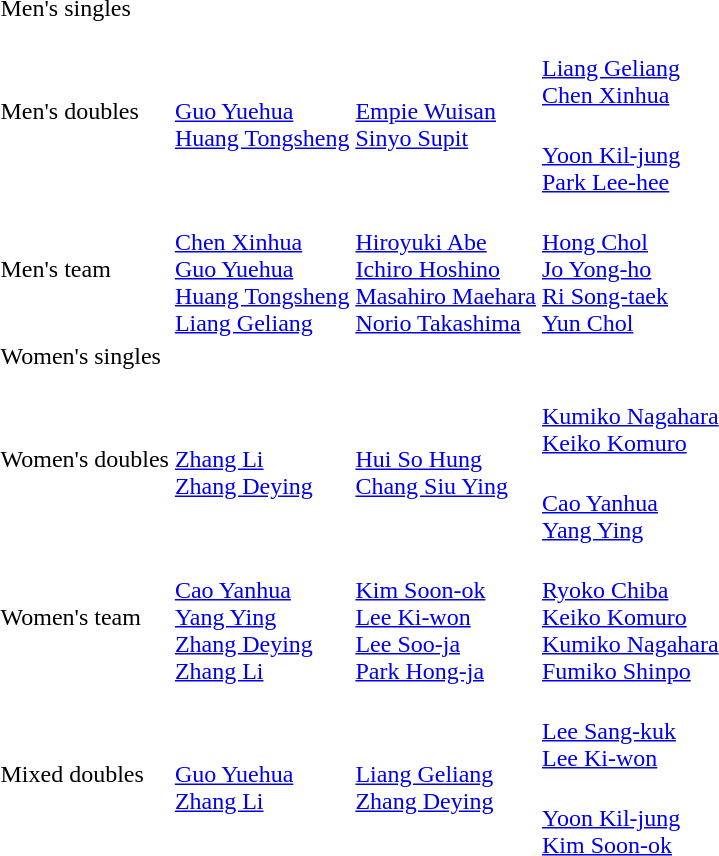<table>
<tr>
<td rowspan=2>Men's singles</td>
<td rowspan=2></td>
<td rowspan=2></td>
<td></td>
</tr>
<tr>
<td></td>
</tr>
<tr>
<td rowspan=2>Men's doubles</td>
<td rowspan=2><br><a href='#'>Guo Yuehua</a><br><a href='#'>Huang Tongsheng</a></td>
<td rowspan=2><br><a href='#'>Empie Wuisan</a><br><a href='#'>Sinyo Supit</a></td>
<td><br><a href='#'>Liang Geliang</a><br><a href='#'>Chen Xinhua</a></td>
</tr>
<tr>
<td><br><a href='#'>Yoon Kil-jung</a><br><a href='#'>Park Lee-hee</a></td>
</tr>
<tr>
<td>Men's team</td>
<td><br><a href='#'>Chen Xinhua</a><br><a href='#'>Guo Yuehua</a><br><a href='#'>Huang Tongsheng</a><br><a href='#'>Liang Geliang</a></td>
<td><br><a href='#'>Hiroyuki Abe</a><br><a href='#'>Ichiro Hoshino</a><br><a href='#'>Masahiro Maehara</a><br><a href='#'>Norio Takashima</a></td>
<td><br><a href='#'>Hong Chol</a><br><a href='#'>Jo Yong-ho</a><br><a href='#'>Ri Song-taek</a><br><a href='#'>Yun Chol</a></td>
</tr>
<tr>
<td rowspan=2>Women's singles</td>
<td rowspan=2></td>
<td rowspan=2></td>
<td></td>
</tr>
<tr>
<td></td>
</tr>
<tr>
<td rowspan=2>Women's doubles</td>
<td rowspan=2><br><a href='#'>Zhang Li</a><br><a href='#'>Zhang Deying</a></td>
<td rowspan=2><br><a href='#'>Hui So Hung</a><br><a href='#'>Chang Siu Ying</a></td>
<td><br><a href='#'>Kumiko Nagahara</a><br><a href='#'>Keiko Komuro</a></td>
</tr>
<tr>
<td><br><a href='#'>Cao Yanhua</a><br><a href='#'>Yang Ying</a></td>
</tr>
<tr>
<td>Women's team</td>
<td><br><a href='#'>Cao Yanhua</a><br><a href='#'>Yang Ying</a><br><a href='#'>Zhang Deying</a><br><a href='#'>Zhang Li</a></td>
<td><br><a href='#'>Kim Soon-ok</a><br><a href='#'>Lee Ki-won</a><br><a href='#'>Lee Soo-ja</a><br><a href='#'>Park Hong-ja</a></td>
<td><br><a href='#'>Ryoko Chiba</a><br><a href='#'>Keiko Komuro</a><br><a href='#'>Kumiko Nagahara</a><br><a href='#'>Fumiko Shinpo</a></td>
</tr>
<tr>
<td rowspan=2>Mixed doubles</td>
<td rowspan=2><br><a href='#'>Guo Yuehua</a><br><a href='#'>Zhang Li</a></td>
<td rowspan=2><br><a href='#'>Liang Geliang</a><br><a href='#'>Zhang Deying</a></td>
<td><br><a href='#'>Lee Sang-kuk</a><br><a href='#'>Lee Ki-won</a></td>
</tr>
<tr>
<td><br><a href='#'>Yoon Kil-jung</a><br><a href='#'>Kim Soon-ok</a></td>
</tr>
</table>
